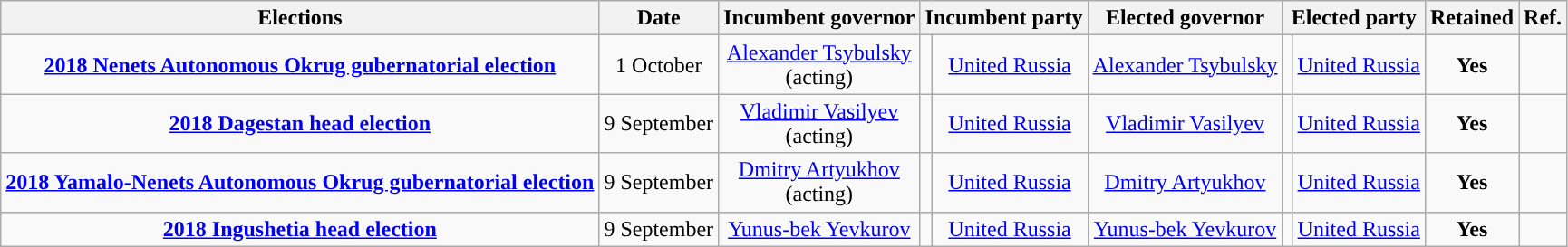<table class="wikitable" style="text-align:center;">
<tr>
<th>Elections</th>
<th>Date</th>
<th>Incumbent governor</th>
<th colspan=2>Incumbent party</th>
<th>Elected governor</th>
<th colspan=2>Elected party</th>
<th>Retained</th>
<th>Ref.</th>
</tr>
<tr>
<td><strong><a href='#'>2018 Nenets Autonomous Okrug gubernatorial election</a></strong></td>
<td>1 October</td>
<td><a href='#'>Alexander Tsybulsky</a><br>(acting)</td>
<td style="background-color:"></td>
<td><a href='#'>United Russia</a></td>
<td><a href='#'>Alexander Tsybulsky</a></td>
<td style="background-color:"></td>
<td><a href='#'>United Russia</a></td>
<td><strong>Yes</strong></td>
<td></td>
</tr>
<tr>
<td><strong><a href='#'>2018 Dagestan head election</a></strong></td>
<td>9 September</td>
<td><a href='#'>Vladimir Vasilyev</a><br>(acting)</td>
<td style="background-color:"></td>
<td><a href='#'>United Russia</a></td>
<td><a href='#'>Vladimir Vasilyev</a></td>
<td style="background-color:"></td>
<td><a href='#'>United Russia</a></td>
<td><strong>Yes</strong></td>
<td></td>
</tr>
<tr>
<td><strong><a href='#'>2018 Yamalo-Nenets Autonomous Okrug gubernatorial election</a></strong></td>
<td>9 September</td>
<td><a href='#'>Dmitry Artyukhov</a><br>(acting)</td>
<td style="background-color:"></td>
<td><a href='#'>United Russia</a></td>
<td><a href='#'>Dmitry Artyukhov</a></td>
<td style="background-color:"></td>
<td><a href='#'>United Russia</a></td>
<td><strong>Yes</strong></td>
<td></td>
</tr>
<tr>
<td><strong><a href='#'>2018 Ingushetia head election</a></strong></td>
<td>9 September</td>
<td><a href='#'>Yunus-bek Yevkurov</a></td>
<td style="background-color:"></td>
<td><a href='#'>United Russia</a></td>
<td><a href='#'>Yunus-bek Yevkurov</a></td>
<td style="background-color:"></td>
<td><a href='#'>United Russia</a></td>
<td><strong>Yes</strong></td>
<td></td>
</tr>
</table>
